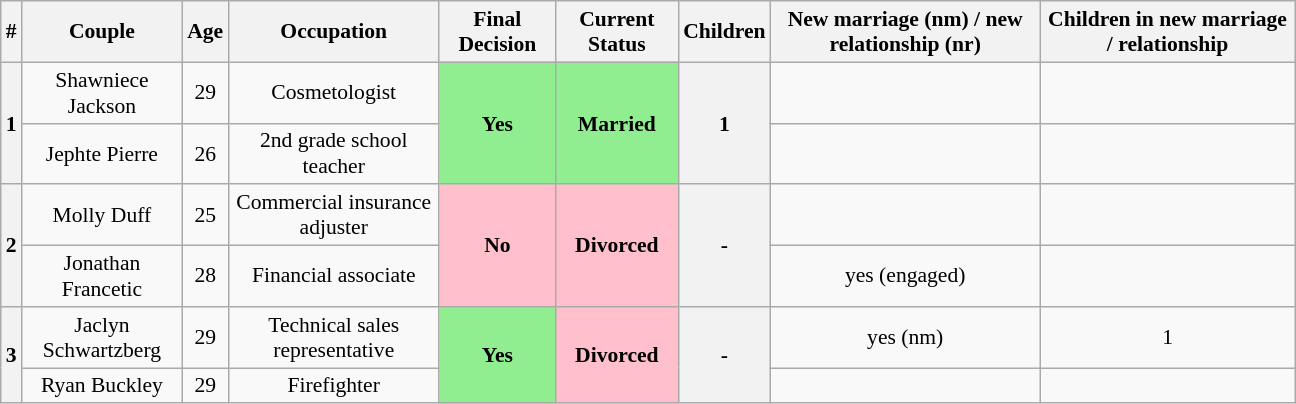<table class="wikitable plainrowheaders" style="text-align:center; font-size:90%; width:60em;">
<tr>
<th>#</th>
<th>Couple</th>
<th>Age</th>
<th>Occupation</th>
<th>Final Decision</th>
<th>Current Status</th>
<th>Children</th>
<th>New marriage (nm) / new relationship (nr)</th>
<th>Children in new marriage / relationship</th>
</tr>
<tr>
<th rowspan="2">1</th>
<td>Shawniece Jackson</td>
<td>29</td>
<td>Cosmetologist</td>
<th rowspan="2" style="background:lightgreen;">Yes</th>
<th rowspan="2" style="background:lightgreen;">Married</th>
<th rowspan="2">1</th>
<td></td>
<td></td>
</tr>
<tr>
<td>Jephte Pierre</td>
<td>26</td>
<td>2nd grade school teacher</td>
<td></td>
<td></td>
</tr>
<tr>
<th rowspan="2">2</th>
<td>Molly Duff</td>
<td>25</td>
<td>Commercial insurance adjuster</td>
<th rowspan="2" style="background:pink;">No</th>
<th rowspan="2" style="background:pink;">Divorced</th>
<th rowspan="2">-</th>
<td></td>
<td></td>
</tr>
<tr>
<td>Jonathan Francetic</td>
<td>28</td>
<td>Financial associate</td>
<td>yes (engaged)</td>
<td></td>
</tr>
<tr>
<th rowspan="2">3</th>
<td>Jaclyn Schwartzberg</td>
<td>29</td>
<td>Technical sales representative</td>
<th rowspan="2" style="background:lightgreen;">Yes</th>
<th rowspan="2" style="background:pink;">Divorced</th>
<th rowspan="2">-</th>
<td>yes (nm)</td>
<td>1</td>
</tr>
<tr>
<td>Ryan Buckley</td>
<td>29</td>
<td>Firefighter</td>
<td></td>
<td></td>
</tr>
</table>
